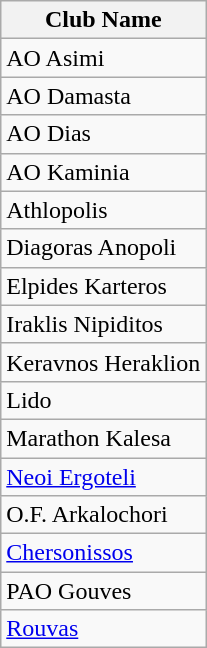<table class="wikitable">
<tr>
<th>Club Name</th>
</tr>
<tr>
<td>AO Asimi</td>
</tr>
<tr>
<td>AO Damasta</td>
</tr>
<tr>
<td>AO Dias</td>
</tr>
<tr>
<td>AO Kaminia</td>
</tr>
<tr>
<td>Athlopolis</td>
</tr>
<tr>
<td>Diagoras Anopoli</td>
</tr>
<tr>
<td>Elpides Karteros</td>
</tr>
<tr>
<td>Iraklis Nipiditos</td>
</tr>
<tr>
<td>Keravnos Heraklion</td>
</tr>
<tr>
<td>Lido</td>
</tr>
<tr>
<td>Marathon Kalesa</td>
</tr>
<tr>
<td><a href='#'>Neoi Ergoteli</a></td>
</tr>
<tr>
<td>O.F. Arkalochori</td>
</tr>
<tr>
<td><a href='#'>Chersonissos</a></td>
</tr>
<tr>
<td>PAO Gouves</td>
</tr>
<tr>
<td><a href='#'>Rouvas</a></td>
</tr>
</table>
